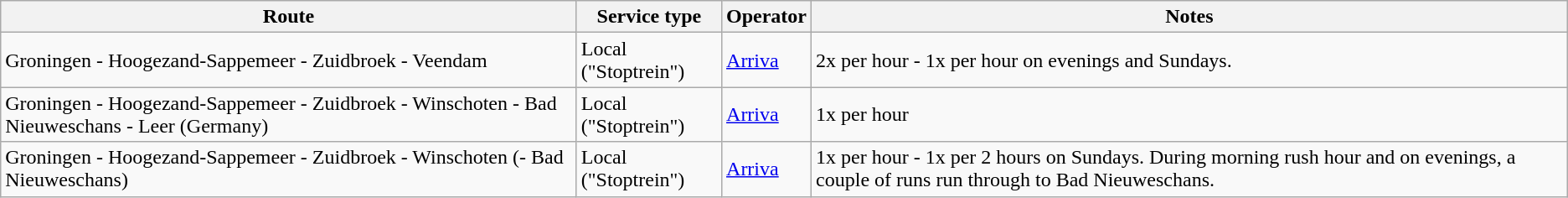<table class="wikitable">
<tr>
<th>Route</th>
<th>Service type</th>
<th>Operator</th>
<th>Notes</th>
</tr>
<tr>
<td>Groningen - Hoogezand-Sappemeer - Zuidbroek - Veendam</td>
<td>Local ("Stoptrein")</td>
<td><a href='#'>Arriva</a></td>
<td>2x per hour - 1x per hour on evenings and Sundays.</td>
</tr>
<tr>
<td>Groningen - Hoogezand-Sappemeer - Zuidbroek - Winschoten - Bad Nieuweschans - Leer (Germany)</td>
<td>Local ("Stoptrein")</td>
<td><a href='#'>Arriva</a></td>
<td>1x per hour</td>
</tr>
<tr>
<td>Groningen - Hoogezand-Sappemeer - Zuidbroek - Winschoten (- Bad Nieuweschans)</td>
<td>Local ("Stoptrein")</td>
<td><a href='#'>Arriva</a></td>
<td>1x per hour - 1x per 2 hours on Sundays. During morning rush hour and on evenings, a couple of runs run through to Bad Nieuweschans.</td>
</tr>
</table>
